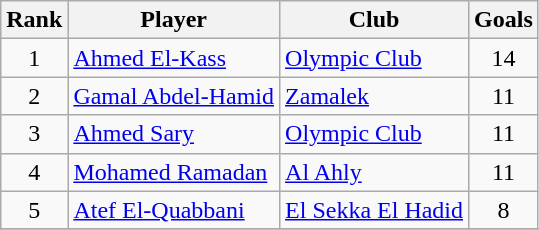<table class="wikitable" style="text-align:center">
<tr>
<th>Rank</th>
<th>Player</th>
<th>Club</th>
<th>Goals</th>
</tr>
<tr>
<td>1</td>
<td align="left"> <a href='#'>Ahmed El-Kass</a></td>
<td align="left"><a href='#'>Olympic Club</a></td>
<td>14</td>
</tr>
<tr>
<td>2</td>
<td align="left"> <a href='#'>Gamal Abdel-Hamid</a></td>
<td align="left"><a href='#'>Zamalek</a></td>
<td>11</td>
</tr>
<tr>
<td>3</td>
<td align="left"> <a href='#'>Ahmed Sary</a></td>
<td align="left"><a href='#'>Olympic Club</a></td>
<td>11</td>
</tr>
<tr>
<td>4</td>
<td align="left"> <a href='#'>Mohamed Ramadan</a></td>
<td align="left"><a href='#'>Al Ahly</a></td>
<td>11</td>
</tr>
<tr>
<td>5</td>
<td align="left"> <a href='#'>Atef El-Quabbani</a></td>
<td align="left"><a href='#'>El Sekka El Hadid</a></td>
<td>8</td>
</tr>
<tr>
</tr>
</table>
